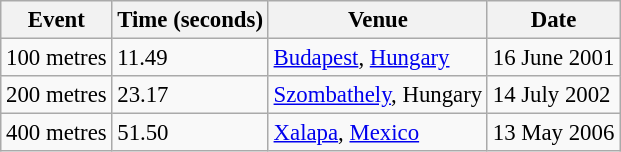<table class="wikitable" style="font-size:95%;">
<tr>
<th>Event</th>
<th>Time (seconds)</th>
<th>Venue</th>
<th>Date</th>
</tr>
<tr>
<td>100 metres</td>
<td>11.49</td>
<td><a href='#'>Budapest</a>, <a href='#'>Hungary</a></td>
<td>16 June 2001</td>
</tr>
<tr>
<td>200 metres</td>
<td>23.17</td>
<td><a href='#'>Szombathely</a>, Hungary</td>
<td>14 July 2002</td>
</tr>
<tr>
<td>400 metres</td>
<td>51.50</td>
<td><a href='#'>Xalapa</a>, <a href='#'>Mexico</a></td>
<td>13 May 2006</td>
</tr>
</table>
